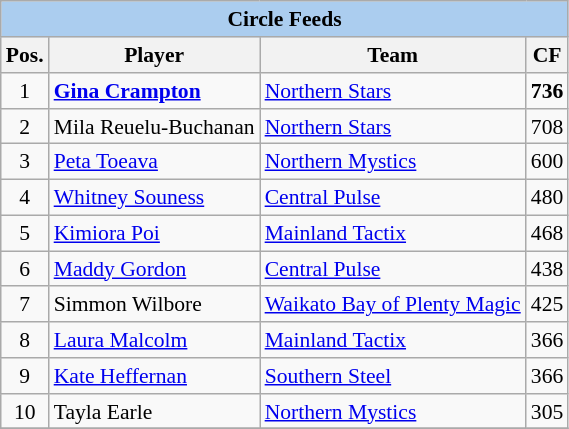<table class="wikitable"  style="float:left; font-size:90%;">
<tr>
<th colspan=4 style=background:#ABCDEF>Circle Feeds</th>
</tr>
<tr>
<th>Pos.</th>
<th>Player</th>
<th>Team</th>
<th>CF</th>
</tr>
<tr>
<td align=center>1</td>
<td><strong><a href='#'>Gina Crampton</a></strong></td>
<td><a href='#'>Northern Stars</a></td>
<td align=center><strong>736</strong></td>
</tr>
<tr>
<td align=center>2</td>
<td>Mila Reuelu-Buchanan</td>
<td><a href='#'>Northern Stars</a></td>
<td align=center>708</td>
</tr>
<tr>
<td align=center>3</td>
<td><a href='#'>Peta Toeava</a></td>
<td><a href='#'>Northern Mystics</a></td>
<td align=center>600</td>
</tr>
<tr>
<td align=center>4</td>
<td><a href='#'>Whitney Souness</a></td>
<td><a href='#'>Central Pulse</a></td>
<td align=center>480</td>
</tr>
<tr>
<td align=center>5</td>
<td><a href='#'>Kimiora Poi</a></td>
<td><a href='#'>Mainland Tactix</a></td>
<td align=center>468</td>
</tr>
<tr>
<td align=center>6</td>
<td><a href='#'>Maddy Gordon</a></td>
<td><a href='#'>Central Pulse</a></td>
<td align=center>438</td>
</tr>
<tr>
<td align=center>7</td>
<td>Simmon Wilbore</td>
<td><a href='#'>Waikato Bay of Plenty Magic</a></td>
<td align=center>425</td>
</tr>
<tr>
<td align=center>8</td>
<td><a href='#'>Laura Malcolm</a></td>
<td><a href='#'>Mainland Tactix</a></td>
<td align=center>366</td>
</tr>
<tr>
<td align=center>9</td>
<td><a href='#'>Kate Heffernan</a></td>
<td><a href='#'>Southern Steel</a></td>
<td align=center>366</td>
</tr>
<tr>
<td align=center>10</td>
<td>Tayla Earle</td>
<td><a href='#'>Northern Mystics</a></td>
<td align=center>305</td>
</tr>
<tr>
</tr>
</table>
